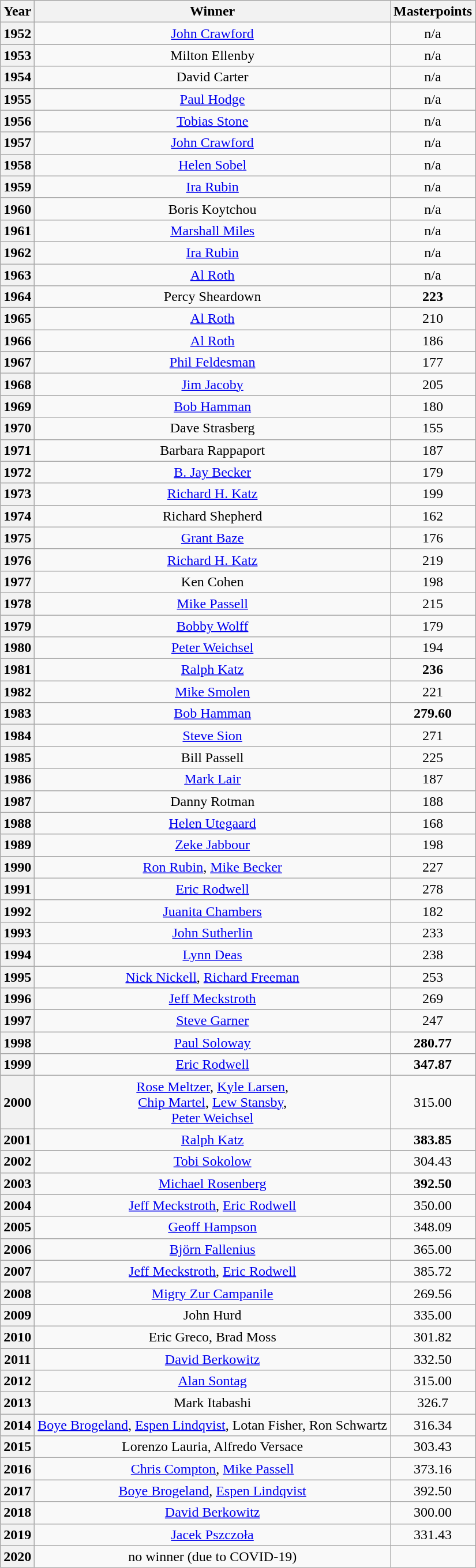<table class="sortable wikitable" style="text-align:center">
<tr>
<th>Year</th>
<th>Winner</th>
<th>Masterpoints</th>
</tr>
<tr>
<th>1952</th>
<td><a href='#'>John Crawford</a></td>
<td>n/a</td>
</tr>
<tr>
<th>1953</th>
<td>Milton Ellenby</td>
<td>n/a</td>
</tr>
<tr>
<th>1954</th>
<td>David Carter</td>
<td>n/a</td>
</tr>
<tr>
<th>1955</th>
<td><a href='#'>Paul Hodge</a></td>
<td>n/a</td>
</tr>
<tr>
<th>1956</th>
<td><a href='#'>Tobias Stone</a></td>
<td>n/a</td>
</tr>
<tr>
<th>1957</th>
<td><a href='#'>John Crawford</a></td>
<td>n/a</td>
</tr>
<tr>
<th>1958</th>
<td><a href='#'>Helen Sobel</a></td>
<td>n/a</td>
</tr>
<tr>
<th>1959</th>
<td><a href='#'>Ira Rubin</a></td>
<td>n/a</td>
</tr>
<tr>
<th>1960</th>
<td>Boris Koytchou</td>
<td>n/a</td>
</tr>
<tr>
<th>1961</th>
<td><a href='#'>Marshall Miles</a></td>
<td>n/a</td>
</tr>
<tr>
<th>1962</th>
<td><a href='#'>Ira Rubin</a></td>
<td>n/a</td>
</tr>
<tr>
<th>1963</th>
<td><a href='#'>Al Roth</a></td>
<td>n/a</td>
</tr>
<tr>
<th>1964</th>
<td>Percy Sheardown</td>
<td><strong>223</strong></td>
</tr>
<tr>
<th>1965</th>
<td><a href='#'>Al Roth</a></td>
<td>210</td>
</tr>
<tr>
<th>1966</th>
<td><a href='#'>Al Roth</a></td>
<td>186</td>
</tr>
<tr>
<th>1967</th>
<td><a href='#'>Phil Feldesman</a></td>
<td>177</td>
</tr>
<tr>
<th>1968</th>
<td><a href='#'>Jim Jacoby</a></td>
<td>205</td>
</tr>
<tr>
<th>1969</th>
<td><a href='#'>Bob Hamman</a></td>
<td>180</td>
</tr>
<tr>
<th>1970</th>
<td>Dave Strasberg</td>
<td>155</td>
</tr>
<tr>
<th>1971</th>
<td>Barbara Rappaport</td>
<td>187</td>
</tr>
<tr>
<th>1972</th>
<td><a href='#'>B. Jay Becker</a></td>
<td>179</td>
</tr>
<tr>
<th>1973</th>
<td><a href='#'>Richard H. Katz</a></td>
<td>199</td>
</tr>
<tr>
<th>1974</th>
<td>Richard Shepherd</td>
<td>162</td>
</tr>
<tr>
<th>1975</th>
<td><a href='#'>Grant Baze</a></td>
<td>176</td>
</tr>
<tr>
<th>1976</th>
<td><a href='#'>Richard H. Katz</a></td>
<td>219</td>
</tr>
<tr>
<th>1977</th>
<td>Ken Cohen</td>
<td>198</td>
</tr>
<tr>
<th>1978</th>
<td><a href='#'>Mike Passell</a></td>
<td>215</td>
</tr>
<tr>
<th>1979</th>
<td><a href='#'>Bobby Wolff</a></td>
<td>179</td>
</tr>
<tr>
<th>1980</th>
<td><a href='#'>Peter Weichsel</a></td>
<td>194</td>
</tr>
<tr>
<th>1981</th>
<td><a href='#'>Ralph Katz</a></td>
<td><strong>236</strong></td>
</tr>
<tr>
<th>1982</th>
<td><a href='#'>Mike Smolen</a></td>
<td>221</td>
</tr>
<tr>
<th>1983</th>
<td><a href='#'>Bob Hamman</a></td>
<td><strong>279.60</strong></td>
</tr>
<tr>
<th>1984</th>
<td><a href='#'>Steve Sion</a></td>
<td>271</td>
</tr>
<tr>
<th>1985</th>
<td>Bill Passell</td>
<td>225</td>
</tr>
<tr>
<th>1986</th>
<td><a href='#'>Mark Lair</a></td>
<td>187</td>
</tr>
<tr>
<th>1987</th>
<td>Danny Rotman</td>
<td>188</td>
</tr>
<tr>
<th>1988</th>
<td><a href='#'>Helen Utegaard</a></td>
<td>168</td>
</tr>
<tr>
<th>1989</th>
<td><a href='#'>Zeke Jabbour</a></td>
<td>198</td>
</tr>
<tr>
<th>1990</th>
<td><a href='#'>Ron Rubin</a>, <a href='#'>Mike Becker</a></td>
<td>227</td>
</tr>
<tr>
<th>1991</th>
<td><a href='#'>Eric Rodwell</a></td>
<td>278</td>
</tr>
<tr>
<th>1992</th>
<td><a href='#'>Juanita Chambers</a></td>
<td>182</td>
</tr>
<tr>
<th>1993</th>
<td><a href='#'>John Sutherlin</a></td>
<td>233</td>
</tr>
<tr>
<th>1994</th>
<td><a href='#'>Lynn Deas</a></td>
<td>238</td>
</tr>
<tr>
<th>1995</th>
<td> <a href='#'>Nick Nickell</a>, <a href='#'>Richard Freeman</a> </td>
<td>253</td>
</tr>
<tr>
<th>1996</th>
<td><a href='#'>Jeff Meckstroth</a></td>
<td>269</td>
</tr>
<tr>
<th>1997</th>
<td><a href='#'>Steve Garner</a></td>
<td>247</td>
</tr>
<tr>
<th>1998</th>
<td><a href='#'>Paul Soloway</a></td>
<td><strong>280.77</strong></td>
</tr>
<tr>
<th>1999</th>
<td><a href='#'>Eric Rodwell</a></td>
<td><strong>347.87</strong></td>
</tr>
<tr>
<th>2000</th>
<td><a href='#'>Rose Meltzer</a>, <a href='#'>Kyle Larsen</a>, <br><a href='#'>Chip Martel</a>, <a href='#'>Lew Stansby</a>, <br><a href='#'>Peter Weichsel</a></td>
<td>315.00</td>
</tr>
<tr>
<th>2001</th>
<td><a href='#'>Ralph Katz</a></td>
<td><strong>383.85</strong></td>
</tr>
<tr>
<th>2002</th>
<td><a href='#'>Tobi Sokolow</a></td>
<td>304.43</td>
</tr>
<tr>
<th>2003</th>
<td><a href='#'>Michael Rosenberg</a></td>
<td><strong>392.50</strong></td>
</tr>
<tr>
<th>2004</th>
<td><a href='#'>Jeff Meckstroth</a>, <a href='#'>Eric Rodwell</a></td>
<td>350.00</td>
</tr>
<tr>
<th>2005</th>
<td><a href='#'>Geoff Hampson</a></td>
<td>348.09</td>
</tr>
<tr>
<th>2006</th>
<td><a href='#'>Björn Fallenius</a></td>
<td>365.00</td>
</tr>
<tr>
<th>2007</th>
<td><a href='#'>Jeff Meckstroth</a>, <a href='#'>Eric Rodwell</a></td>
<td>385.72</td>
</tr>
<tr>
<th>2008</th>
<td><a href='#'>Migry Zur Campanile</a></td>
<td>269.56</td>
</tr>
<tr>
<th>2009</th>
<td>John Hurd</td>
<td>335.00</td>
</tr>
<tr>
<th>2010</th>
<td>Eric Greco, Brad Moss</td>
<td>301.82</td>
</tr>
<tr>
</tr>
<tr>
<th>2011</th>
<td><a href='#'>David Berkowitz</a></td>
<td>332.50</td>
</tr>
<tr>
<th>2012</th>
<td><a href='#'>Alan Sontag</a></td>
<td>315.00</td>
</tr>
<tr>
<th>2013</th>
<td>Mark Itabashi</td>
<td>326.7</td>
</tr>
<tr>
<th>2014</th>
<td><a href='#'>Boye Brogeland</a>, <a href='#'>Espen Lindqvist</a>, Lotan Fisher, Ron Schwartz</td>
<td>316.34</td>
</tr>
<tr>
<th>2015</th>
<td>Lorenzo Lauria, Alfredo Versace</td>
<td>303.43</td>
</tr>
<tr>
<th>2016</th>
<td><a href='#'>Chris Compton</a>, <a href='#'>Mike Passell</a></td>
<td>373.16</td>
</tr>
<tr>
<th>2017</th>
<td><a href='#'>Boye Brogeland</a>, <a href='#'>Espen Lindqvist</a></td>
<td>392.50</td>
</tr>
<tr>
<th>2018</th>
<td><a href='#'>David Berkowitz</a></td>
<td>300.00</td>
</tr>
<tr>
<th>2019</th>
<td><a href='#'>Jacek Pszczoła</a></td>
<td>331.43</td>
</tr>
<tr>
<th>2020</th>
<td>no winner (due to COVID-19)</td>
<td></td>
</tr>
</table>
